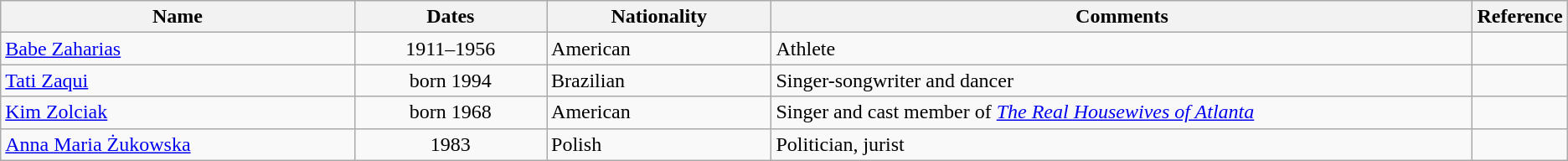<table class="wikitable">
<tr>
<th style="width:24%;">Name</th>
<th style="width:13%;">Dates</th>
<th style="width:15%;">Nationality</th>
<th style="width:50%;">Comments</th>
<th style="width:3%;">Reference</th>
</tr>
<tr valign="top">
<td><a href='#'>Babe Zaharias</a></td>
<td align=center>1911–1956</td>
<td>American</td>
<td>Athlete</td>
<td></td>
</tr>
<tr>
<td><a href='#'>Tati Zaqui</a></td>
<td align=center>born 1994</td>
<td>Brazilian</td>
<td>Singer-songwriter and dancer</td>
<td></td>
</tr>
<tr>
<td><a href='#'>Kim Zolciak</a></td>
<td align=center>born 1968</td>
<td>American</td>
<td>Singer and cast member of <em><a href='#'>The Real Housewives of Atlanta</a></em></td>
<td></td>
</tr>
<tr>
<td><a href='#'>Anna Maria Żukowska</a></td>
<td align=center>1983</td>
<td>Polish</td>
<td>Politician, jurist</td>
<td></td>
</tr>
</table>
